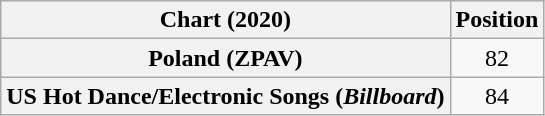<table class="wikitable sortable plainrowheaders" style="text-align:center">
<tr>
<th scope="col">Chart (2020)</th>
<th scope="col">Position</th>
</tr>
<tr>
<th scope="row">Poland (ZPAV)</th>
<td>82</td>
</tr>
<tr>
<th scope="row">US Hot Dance/Electronic Songs (<em>Billboard</em>)</th>
<td>84</td>
</tr>
</table>
